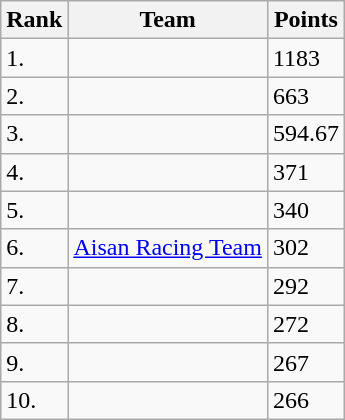<table class="wikitable sortable">
<tr>
<th>Rank</th>
<th>Team</th>
<th>Points</th>
</tr>
<tr>
<td>1.</td>
<td></td>
<td>1183</td>
</tr>
<tr>
<td>2.</td>
<td></td>
<td>663</td>
</tr>
<tr>
<td>3.</td>
<td></td>
<td>594.67</td>
</tr>
<tr>
<td>4.</td>
<td></td>
<td>371</td>
</tr>
<tr>
<td>5.</td>
<td></td>
<td>340</td>
</tr>
<tr>
<td>6.</td>
<td><a href='#'>Aisan Racing Team</a></td>
<td>302</td>
</tr>
<tr>
<td>7.</td>
<td></td>
<td>292</td>
</tr>
<tr>
<td>8.</td>
<td></td>
<td>272</td>
</tr>
<tr>
<td>9.</td>
<td></td>
<td>267</td>
</tr>
<tr>
<td>10.</td>
<td></td>
<td>266</td>
</tr>
</table>
